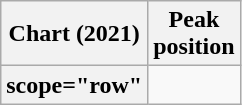<table class="wikitable sortable plainrowheaders" style="text-align:center">
<tr>
<th scope="col">Chart (2021)</th>
<th scope="col">Peak<br>position</th>
</tr>
<tr>
<th>scope="row" </th>
</tr>
</table>
